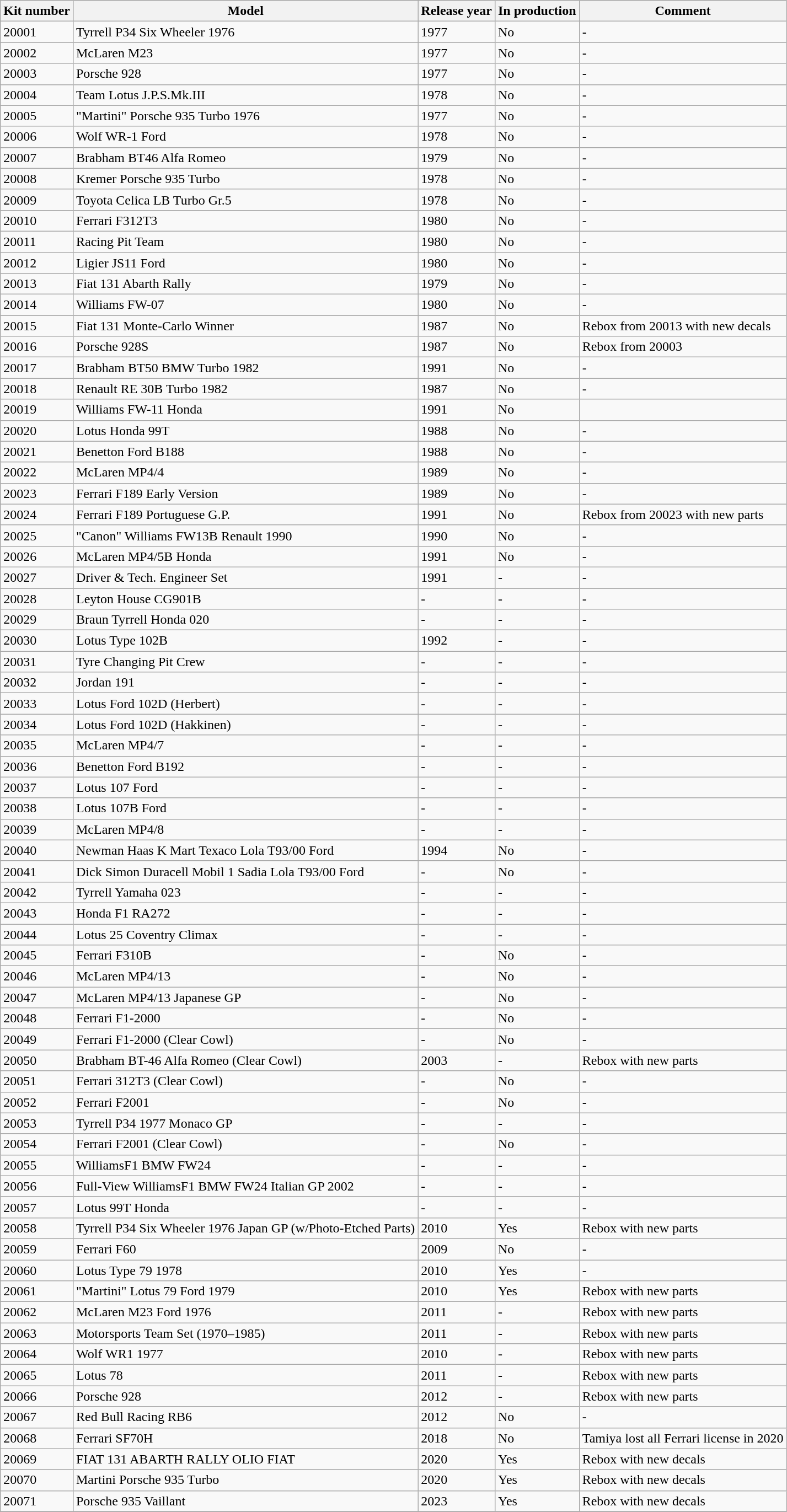<table class="wikitable">
<tr>
<th>Kit number</th>
<th>Model</th>
<th>Release year</th>
<th>In production</th>
<th>Comment</th>
</tr>
<tr>
<td>20001</td>
<td>Tyrrell P34 Six Wheeler 1976</td>
<td>1977</td>
<td>No</td>
<td>-</td>
</tr>
<tr>
<td>20002</td>
<td>McLaren M23</td>
<td>1977</td>
<td>No</td>
<td>-</td>
</tr>
<tr>
<td>20003</td>
<td>Porsche 928</td>
<td>1977</td>
<td>No</td>
<td>-</td>
</tr>
<tr>
<td>20004</td>
<td>Team Lotus J.P.S.Mk.III</td>
<td>1978</td>
<td>No</td>
<td>-</td>
</tr>
<tr>
<td>20005</td>
<td>"Martini" Porsche 935 Turbo 1976</td>
<td>1977</td>
<td>No</td>
<td>-</td>
</tr>
<tr>
<td>20006</td>
<td>Wolf WR-1 Ford</td>
<td>1978</td>
<td>No</td>
<td>-</td>
</tr>
<tr>
<td>20007</td>
<td>Brabham BT46 Alfa Romeo</td>
<td>1979</td>
<td>No</td>
<td>-</td>
</tr>
<tr>
<td>20008</td>
<td>Kremer Porsche 935 Turbo</td>
<td>1978</td>
<td>No</td>
<td>-</td>
</tr>
<tr>
<td>20009</td>
<td>Toyota Celica LB Turbo Gr.5</td>
<td>1978</td>
<td>No</td>
<td>-</td>
</tr>
<tr>
<td>20010</td>
<td>Ferrari F312T3</td>
<td>1980</td>
<td>No</td>
<td>-</td>
</tr>
<tr>
<td>20011</td>
<td>Racing Pit Team</td>
<td>1980</td>
<td>No</td>
<td>-</td>
</tr>
<tr>
<td>20012</td>
<td>Ligier JS11 Ford</td>
<td>1980</td>
<td>No</td>
<td>-</td>
</tr>
<tr>
<td>20013</td>
<td>Fiat 131 Abarth Rally</td>
<td>1979</td>
<td>No</td>
<td>-</td>
</tr>
<tr>
<td>20014</td>
<td>Williams FW-07</td>
<td>1980</td>
<td>No</td>
<td>-</td>
</tr>
<tr>
<td>20015</td>
<td>Fiat 131 Monte-Carlo Winner</td>
<td>1987</td>
<td>No</td>
<td>Rebox from 20013 with new decals</td>
</tr>
<tr>
<td>20016</td>
<td>Porsche 928S</td>
<td>1987</td>
<td>No</td>
<td>Rebox from 20003</td>
</tr>
<tr>
<td>20017</td>
<td>Brabham BT50 BMW Turbo 1982</td>
<td>1991</td>
<td>No</td>
<td>-</td>
</tr>
<tr>
<td>20018</td>
<td>Renault RE 30B Turbo 1982</td>
<td>1987</td>
<td>No</td>
<td>-</td>
</tr>
<tr>
<td>20019</td>
<td>Williams FW-11 Honda</td>
<td>1991</td>
<td>No</td>
<td></td>
</tr>
<tr>
<td>20020</td>
<td>Lotus Honda 99T</td>
<td>1988</td>
<td>No</td>
<td>-</td>
</tr>
<tr>
<td>20021</td>
<td>Benetton Ford B188</td>
<td>1988</td>
<td>No</td>
<td>-</td>
</tr>
<tr>
<td>20022</td>
<td>McLaren MP4/4</td>
<td>1989</td>
<td>No</td>
<td>-</td>
</tr>
<tr>
<td>20023</td>
<td>Ferrari F189 Early Version</td>
<td>1989</td>
<td>No</td>
<td>-</td>
</tr>
<tr>
<td>20024</td>
<td>Ferrari F189 Portuguese G.P.</td>
<td>1991</td>
<td>No</td>
<td>Rebox from 20023 with new parts</td>
</tr>
<tr>
<td>20025</td>
<td>"Canon" Williams FW13B Renault 1990</td>
<td>1990</td>
<td>No</td>
<td>-</td>
</tr>
<tr>
<td>20026</td>
<td>McLaren MP4/5B Honda</td>
<td>1991</td>
<td>No</td>
<td>-</td>
</tr>
<tr>
<td>20027</td>
<td>Driver & Tech. Engineer Set</td>
<td>1991</td>
<td>-</td>
<td>-</td>
</tr>
<tr>
<td>20028</td>
<td>Leyton House CG901B</td>
<td>-</td>
<td>-</td>
<td>-</td>
</tr>
<tr>
<td>20029</td>
<td>Braun Tyrrell Honda 020</td>
<td>-</td>
<td>-</td>
<td>-</td>
</tr>
<tr>
<td>20030</td>
<td>Lotus Type 102B</td>
<td>1992</td>
<td>-</td>
<td>-</td>
</tr>
<tr>
<td>20031</td>
<td>Tyre Changing Pit Crew</td>
<td>-</td>
<td>-</td>
<td>-</td>
</tr>
<tr>
<td>20032</td>
<td>Jordan 191</td>
<td>-</td>
<td>-</td>
<td>-</td>
</tr>
<tr>
<td>20033</td>
<td>Lotus Ford 102D (Herbert)</td>
<td>-</td>
<td>-</td>
<td>-</td>
</tr>
<tr>
<td>20034</td>
<td>Lotus Ford 102D (Hakkinen)</td>
<td>-</td>
<td>-</td>
<td>-</td>
</tr>
<tr>
<td>20035</td>
<td>McLaren MP4/7</td>
<td>-</td>
<td>-</td>
<td>-</td>
</tr>
<tr>
<td>20036</td>
<td>Benetton Ford B192</td>
<td>-</td>
<td>-</td>
<td>-</td>
</tr>
<tr>
<td>20037</td>
<td>Lotus 107 Ford</td>
<td>-</td>
<td>-</td>
<td>-</td>
</tr>
<tr>
<td>20038</td>
<td>Lotus 107B Ford</td>
<td>-</td>
<td>-</td>
<td>-</td>
</tr>
<tr>
<td>20039</td>
<td>McLaren MP4/8</td>
<td>-</td>
<td>-</td>
<td>-</td>
</tr>
<tr>
<td>20040</td>
<td>Newman Haas K Mart Texaco Lola T93/00 Ford</td>
<td>1994</td>
<td>No</td>
<td>-</td>
</tr>
<tr>
<td>20041</td>
<td>Dick Simon Duracell Mobil 1 Sadia Lola T93/00 Ford</td>
<td>-</td>
<td>No</td>
<td>-</td>
</tr>
<tr>
<td>20042</td>
<td>Tyrrell Yamaha 023</td>
<td>-</td>
<td>-</td>
<td>-</td>
</tr>
<tr>
<td>20043</td>
<td>Honda F1 RA272</td>
<td>-</td>
<td>-</td>
<td>-</td>
</tr>
<tr>
<td>20044</td>
<td>Lotus 25 Coventry Climax</td>
<td>-</td>
<td>-</td>
<td>-</td>
</tr>
<tr>
<td>20045</td>
<td>Ferrari F310B</td>
<td>-</td>
<td>No</td>
<td>-</td>
</tr>
<tr>
<td>20046</td>
<td>McLaren MP4/13</td>
<td>-</td>
<td>No</td>
<td>-</td>
</tr>
<tr>
<td>20047</td>
<td>McLaren MP4/13 Japanese GP</td>
<td>-</td>
<td>No</td>
<td>-</td>
</tr>
<tr>
<td>20048</td>
<td>Ferrari F1-2000</td>
<td>-</td>
<td>No</td>
<td>-</td>
</tr>
<tr>
<td>20049</td>
<td>Ferrari F1-2000 (Clear Cowl)</td>
<td>-</td>
<td>No</td>
<td>-</td>
</tr>
<tr>
<td>20050</td>
<td>Brabham BT-46 Alfa Romeo (Clear Cowl)</td>
<td>2003</td>
<td>-</td>
<td>Rebox with new parts</td>
</tr>
<tr>
<td>20051</td>
<td>Ferrari 312T3 (Clear Cowl)</td>
<td>-</td>
<td>No</td>
<td>-</td>
</tr>
<tr>
<td>20052</td>
<td>Ferrari F2001</td>
<td>-</td>
<td>No</td>
<td>-</td>
</tr>
<tr>
<td>20053</td>
<td>Tyrrell P34 1977 Monaco GP</td>
<td>-</td>
<td>-</td>
<td>-</td>
</tr>
<tr>
<td>20054</td>
<td>Ferrari F2001 (Clear Cowl)</td>
<td>-</td>
<td>No</td>
<td>-</td>
</tr>
<tr>
<td>20055</td>
<td>WilliamsF1 BMW FW24</td>
<td>-</td>
<td>-</td>
<td>-</td>
</tr>
<tr>
<td>20056</td>
<td>Full-View WilliamsF1 BMW FW24 Italian GP 2002</td>
<td>-</td>
<td>-</td>
<td>-</td>
</tr>
<tr>
<td>20057</td>
<td>Lotus 99T Honda</td>
<td>-</td>
<td>-</td>
<td>-</td>
</tr>
<tr>
<td>20058</td>
<td>Tyrrell P34 Six Wheeler 1976 Japan GP (w/Photo-Etched Parts)</td>
<td>2010</td>
<td>Yes</td>
<td>Rebox with new parts</td>
</tr>
<tr>
<td>20059</td>
<td>Ferrari F60</td>
<td>2009</td>
<td>No</td>
<td>-</td>
</tr>
<tr>
<td>20060</td>
<td>Lotus Type 79 1978</td>
<td>2010</td>
<td>Yes</td>
<td>-</td>
</tr>
<tr>
<td>20061</td>
<td>"Martini" Lotus 79 Ford 1979</td>
<td>2010</td>
<td>Yes</td>
<td>Rebox with new parts</td>
</tr>
<tr>
<td>20062</td>
<td>McLaren M23 Ford 1976</td>
<td>2011</td>
<td>-</td>
<td>Rebox with new parts</td>
</tr>
<tr>
<td>20063</td>
<td>Motorsports Team Set (1970–1985)</td>
<td>2011</td>
<td>-</td>
<td>Rebox with new parts</td>
</tr>
<tr>
<td>20064</td>
<td>Wolf WR1 1977</td>
<td>2010</td>
<td>-</td>
<td>Rebox with new parts</td>
</tr>
<tr>
<td>20065</td>
<td>Lotus 78</td>
<td>2011</td>
<td>-</td>
<td>Rebox with new parts</td>
</tr>
<tr>
<td>20066</td>
<td>Porsche 928</td>
<td>2012</td>
<td>-</td>
<td>Rebox with new parts</td>
</tr>
<tr>
<td>20067</td>
<td>Red Bull Racing RB6</td>
<td>2012</td>
<td>No</td>
<td>-</td>
</tr>
<tr>
<td>20068</td>
<td>Ferrari SF70H</td>
<td>2018</td>
<td>No</td>
<td>Tamiya lost all Ferrari license in 2020</td>
</tr>
<tr>
<td>20069</td>
<td>FIAT 131 ABARTH RALLY OLIO FIAT</td>
<td>2020</td>
<td>Yes</td>
<td>Rebox with new decals</td>
</tr>
<tr>
<td>20070</td>
<td>Martini Porsche 935 Turbo</td>
<td>2020</td>
<td>Yes</td>
<td>Rebox with new decals</td>
</tr>
<tr>
<td>20071</td>
<td>Porsche 935 Vaillant</td>
<td>2023</td>
<td>Yes</td>
<td>Rebox with new decals</td>
</tr>
<tr>
</tr>
</table>
